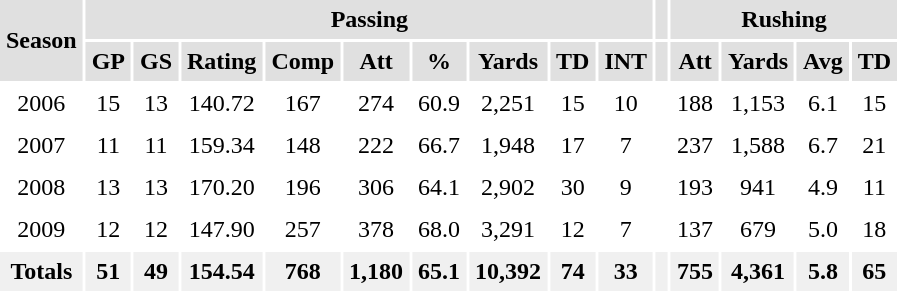<table border=0 cellspacing=2 cellpadding=4 style="text-align:center;">
<tr style="background-color: #E0E0E0;">
<th rowspan=2>Season</th>
<th colspan=9 align=center>Passing</th>
<th></th>
<th colspan=5 align=center>Rushing</th>
</tr>
<tr style="background-color: #E0E0E0;">
<th>GP</th>
<th>GS</th>
<th>Rating</th>
<th>Comp</th>
<th>Att</th>
<th>%</th>
<th>Yards</th>
<th>TD</th>
<th>INT</th>
<th></th>
<th>Att</th>
<th>Yards</th>
<th>Avg</th>
<th>TD</th>
</tr>
<tr style="background-color: #ffffff;" align="center">
<td>2006</td>
<td>15</td>
<td>13</td>
<td>140.72</td>
<td>167</td>
<td>274</td>
<td>60.9</td>
<td>2,251</td>
<td>15</td>
<td>10</td>
<td></td>
<td>188</td>
<td>1,153</td>
<td>6.1</td>
<td>15</td>
</tr>
<tr style="background-color: #ffffff" align="center">
<td>2007</td>
<td>11</td>
<td>11</td>
<td>159.34</td>
<td>148</td>
<td>222</td>
<td>66.7</td>
<td>1,948</td>
<td>17</td>
<td>7</td>
<td></td>
<td>237</td>
<td>1,588</td>
<td>6.7</td>
<td>21</td>
</tr>
<tr style="background-color: #ffffff;" align="center">
<td>2008</td>
<td>13</td>
<td>13</td>
<td>170.20</td>
<td>196</td>
<td>306</td>
<td>64.1</td>
<td>2,902</td>
<td>30</td>
<td>9</td>
<td></td>
<td>193</td>
<td>941</td>
<td>4.9</td>
<td>11</td>
</tr>
<tr style="background-color: #ffffff;" align="center">
<td>2009</td>
<td>12</td>
<td>12</td>
<td>147.90</td>
<td>257</td>
<td>378</td>
<td>68.0</td>
<td>3,291</td>
<td>12</td>
<td>7</td>
<td></td>
<td>137</td>
<td>679</td>
<td>5.0</td>
<td>18</td>
</tr>
<tr valign=top style="font-weight:bold; background-color: #F0F0F0;" align="center">
<td>Totals</td>
<td>51</td>
<td>49</td>
<td>154.54</td>
<td>768</td>
<td>1,180</td>
<td>65.1</td>
<td>10,392</td>
<td>74</td>
<td>33</td>
<td></td>
<td>755</td>
<td>4,361</td>
<td>5.8</td>
<td>65</td>
</tr>
</table>
